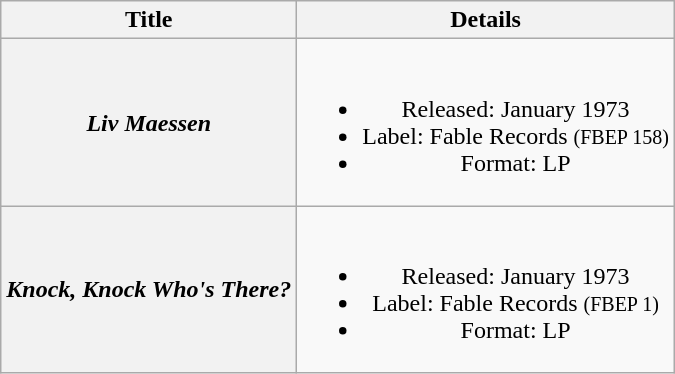<table class="wikitable plainrowheaders" style="text-align:center;" border="1">
<tr>
<th scope="col">Title</th>
<th scope="col">Details</th>
</tr>
<tr>
<th scope="row"><em>Liv Maessen</em></th>
<td><br><ul><li>Released: January 1973</li><li>Label: Fable Records <small>(FBEP 158)</small></li><li>Format: LP</li></ul></td>
</tr>
<tr>
<th scope="row"><em>Knock, Knock Who's There?</em></th>
<td><br><ul><li>Released: January 1973</li><li>Label: Fable Records <small>(FBEP 1)</small></li><li>Format: LP</li></ul></td>
</tr>
</table>
